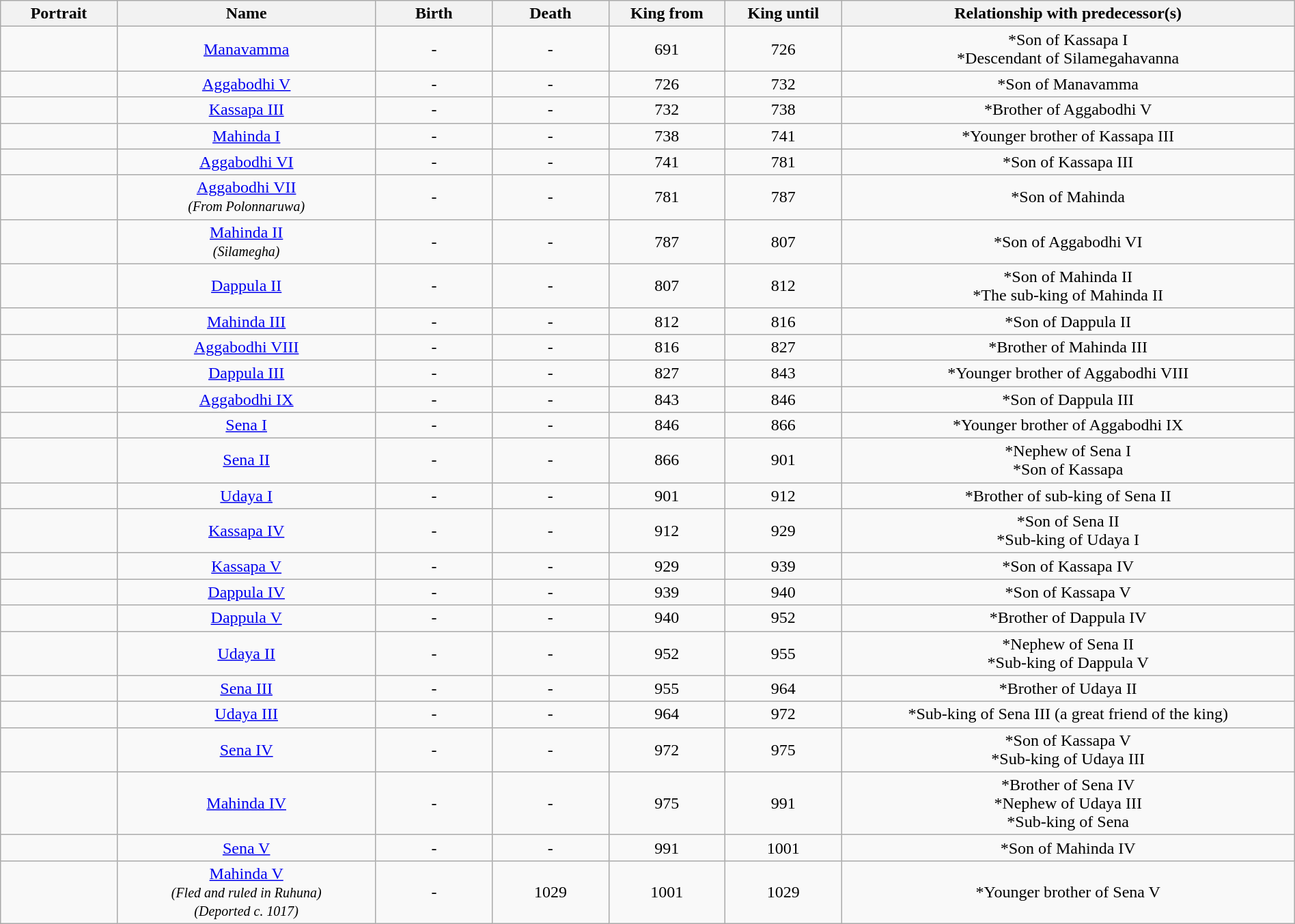<table width=100% class="wikitable">
<tr>
<th width=9%>Portrait</th>
<th width=20%>Name</th>
<th width=9%>Birth</th>
<th width=9%>Death</th>
<th width=9%>King from</th>
<th width=9%>King until</th>
<th width=35%>Relationship with predecessor(s)</th>
</tr>
<tr>
<td align="center"></td>
<td align="center"><a href='#'>Manavamma</a></td>
<td align="center">-</td>
<td align="center">-</td>
<td align="center">691</td>
<td align="center">726</td>
<td align="center">*Son of Kassapa I<br>*Descendant of Silamegahavanna</td>
</tr>
<tr>
<td align="center"></td>
<td align="center"><a href='#'>Aggabodhi V</a></td>
<td align="center">-</td>
<td align="center">-</td>
<td align="center">726</td>
<td align="center">732</td>
<td align="center">*Son of Manavamma</td>
</tr>
<tr>
<td align="center"></td>
<td align="center"><a href='#'>Kassapa III</a></td>
<td align="center">-</td>
<td align="center">-</td>
<td align="center">732</td>
<td align="center">738</td>
<td align="center">*Brother of Aggabodhi V</td>
</tr>
<tr>
<td align="center"></td>
<td align="center"><a href='#'>Mahinda I</a></td>
<td align="center">-</td>
<td align="center">-</td>
<td align="center">738</td>
<td align="center">741</td>
<td align="center">*Younger brother of Kassapa III</td>
</tr>
<tr>
<td align="center"></td>
<td align="center"><a href='#'>Aggabodhi VI</a></td>
<td align="center">-</td>
<td align="center">-</td>
<td align="center">741</td>
<td align="center">781</td>
<td align="center">*Son of Kassapa III</td>
</tr>
<tr>
<td align="center"></td>
<td align="center"><a href='#'>Aggabodhi VII</a><br><small><em>(From Polonnaruwa)</em></small></td>
<td align="center">-</td>
<td align="center">-</td>
<td align="center">781</td>
<td align="center">787</td>
<td align="center">*Son of Mahinda</td>
</tr>
<tr>
<td align="center"></td>
<td align="center"><a href='#'>Mahinda II</a><br><small><em>(Silamegha)</em></small></td>
<td align="center">-</td>
<td align="center">-</td>
<td align="center">787</td>
<td align="center">807</td>
<td align="center">*Son of Aggabodhi VI</td>
</tr>
<tr>
<td align="center"></td>
<td align="center"><a href='#'>Dappula II</a></td>
<td align="center">-</td>
<td align="center">-</td>
<td align="center">807</td>
<td align="center">812</td>
<td align="center">*Son of Mahinda II<br>*The sub-king of Mahinda II</td>
</tr>
<tr>
<td align="center"></td>
<td align="center"><a href='#'>Mahinda III</a></td>
<td align="center">-</td>
<td align="center">-</td>
<td align="center">812</td>
<td align="center">816</td>
<td align="center">*Son of Dappula II</td>
</tr>
<tr>
<td align="center"></td>
<td align="center"><a href='#'>Aggabodhi VIII</a></td>
<td align="center">-</td>
<td align="center">-</td>
<td align="center">816</td>
<td align="center">827</td>
<td align="center">*Brother of Mahinda III</td>
</tr>
<tr>
<td align="center"></td>
<td align="center"><a href='#'>Dappula III</a></td>
<td align="center">-</td>
<td align="center">-</td>
<td align="center">827</td>
<td align="center">843</td>
<td align="center">*Younger brother of Aggabodhi VIII</td>
</tr>
<tr>
<td align="center"></td>
<td align="center"><a href='#'>Aggabodhi IX</a></td>
<td align="center">-</td>
<td align="center">-</td>
<td align="center">843</td>
<td align="center">846</td>
<td align="center">*Son of Dappula III</td>
</tr>
<tr>
<td align="center"></td>
<td align="center"><a href='#'>Sena I</a></td>
<td align="center">-</td>
<td align="center">-</td>
<td align="center">846</td>
<td align="center">866</td>
<td align="center">*Younger brother of Aggabodhi IX</td>
</tr>
<tr>
<td align="center"></td>
<td align="center"><a href='#'>Sena II</a></td>
<td align="center">-</td>
<td align="center">-</td>
<td align="center">866</td>
<td align="center">901</td>
<td align="center">*Nephew of Sena I<br>*Son of Kassapa</td>
</tr>
<tr>
<td align="center"></td>
<td align="center"><a href='#'>Udaya I</a></td>
<td align="center">-</td>
<td align="center">-</td>
<td align="center">901</td>
<td align="center">912</td>
<td align="center">*Brother of sub-king of Sena II</td>
</tr>
<tr>
<td align="center"></td>
<td align="center"><a href='#'>Kassapa IV</a></td>
<td align="center">-</td>
<td align="center">-</td>
<td align="center">912</td>
<td align="center">929</td>
<td align="center">*Son of Sena II<br>*Sub-king of Udaya I</td>
</tr>
<tr>
<td align="center"></td>
<td align="center"><a href='#'>Kassapa V</a></td>
<td align="center">-</td>
<td align="center">-</td>
<td align="center">929</td>
<td align="center">939</td>
<td align="center">*Son of Kassapa IV</td>
</tr>
<tr>
<td align="center"></td>
<td align="center"><a href='#'>Dappula IV</a></td>
<td align="center">-</td>
<td align="center">-</td>
<td align="center">939</td>
<td align="center">940</td>
<td align="center">*Son of Kassapa V</td>
</tr>
<tr>
<td align="center"></td>
<td align="center"><a href='#'>Dappula V</a></td>
<td align="center">-</td>
<td align="center">-</td>
<td align="center">940</td>
<td align="center">952</td>
<td align="center">*Brother of Dappula IV</td>
</tr>
<tr>
<td align="center"></td>
<td align="center"><a href='#'>Udaya II</a></td>
<td align="center">-</td>
<td align="center">-</td>
<td align="center">952</td>
<td align="center">955</td>
<td align="center">*Nephew of Sena II<br>*Sub-king of Dappula V</td>
</tr>
<tr>
<td align="center"></td>
<td align="center"><a href='#'>Sena III</a></td>
<td align="center">-</td>
<td align="center">-</td>
<td align="center">955</td>
<td align="center">964</td>
<td align="center">*Brother of Udaya II</td>
</tr>
<tr>
<td align="center"></td>
<td align="center"><a href='#'>Udaya III</a></td>
<td align="center">-</td>
<td align="center">-</td>
<td align="center">964</td>
<td align="center">972</td>
<td align="center">*Sub-king of Sena III (a great friend of the king)</td>
</tr>
<tr>
<td align="center"></td>
<td align="center"><a href='#'>Sena IV</a></td>
<td align="center">-</td>
<td align="center">-</td>
<td align="center">972</td>
<td align="center">975</td>
<td align="center">*Son of Kassapa V<br>*Sub-king of Udaya III</td>
</tr>
<tr>
<td align="center"></td>
<td align="center"><a href='#'>Mahinda IV</a></td>
<td align="center">-</td>
<td align="center">-</td>
<td align="center">975</td>
<td align="center">991</td>
<td align="center">*Brother of Sena IV<br>*Nephew of Udaya III<br>*Sub-king of Sena</td>
</tr>
<tr>
<td align="center"></td>
<td align="center"><a href='#'>Sena V</a></td>
<td align="center">-</td>
<td align="center">-</td>
<td align="center">991</td>
<td align="center">1001</td>
<td align="center">*Son of Mahinda IV</td>
</tr>
<tr>
<td align="center"></td>
<td align="center"><a href='#'>Mahinda V</a><br><small><em>(Fled and ruled in Ruhuna)<br>(Deported c. 1017)</em></small></td>
<td align="center">-</td>
<td align="center">1029</td>
<td align="center">1001</td>
<td align="center">1029</td>
<td align="center">*Younger brother of Sena V</td>
</tr>
</table>
